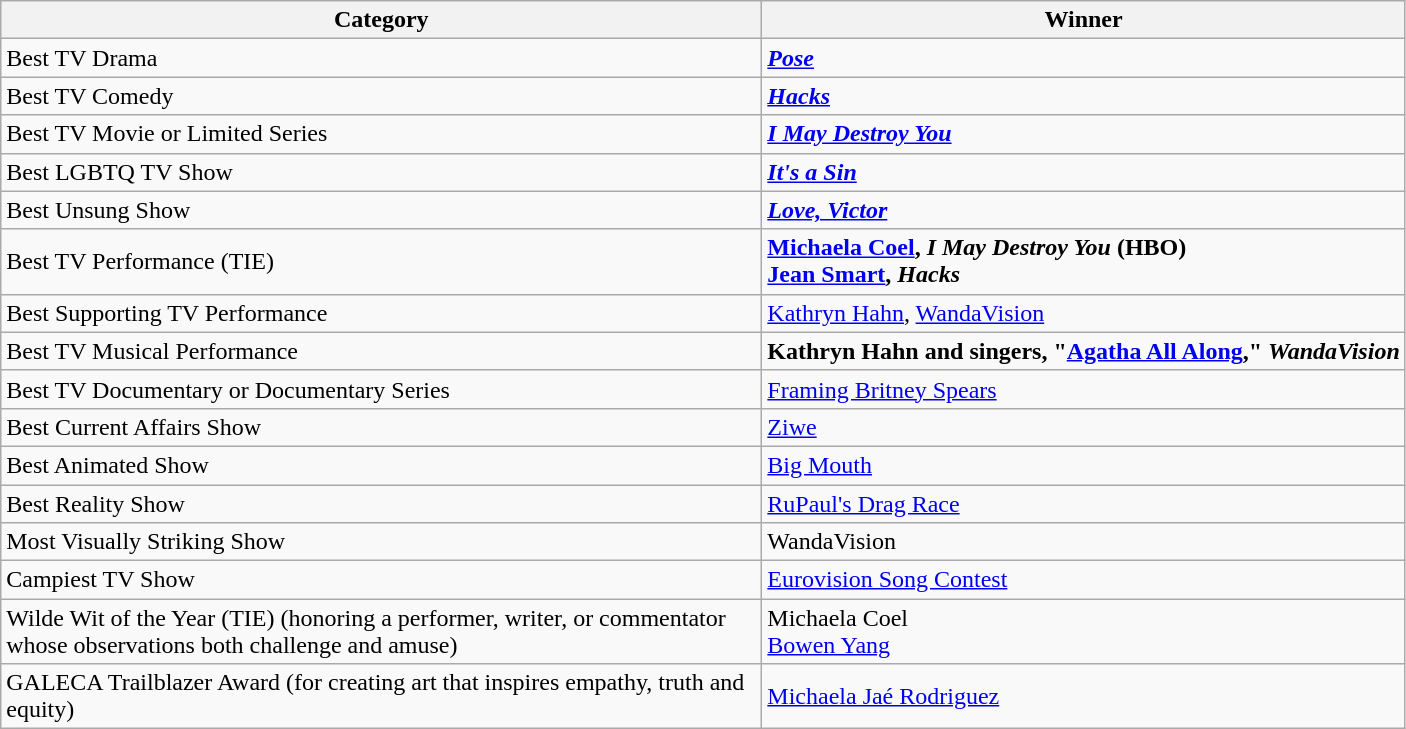<table class="wikitable">
<tr>
<th width="500">Category</th>
<th>Winner</th>
</tr>
<tr>
<td>Best TV Drama</td>
<td><strong><em><a href='#'>Pose</a></em></strong></td>
</tr>
<tr>
<td>Best TV Comedy</td>
<td><strong><em><a href='#'>Hacks</a></em></strong></td>
</tr>
<tr>
<td>Best TV Movie or Limited Series</td>
<td><strong><em><a href='#'>I May Destroy You</a></em></strong></td>
</tr>
<tr>
<td>Best LGBTQ TV Show</td>
<td><strong><em><a href='#'>It's a Sin</a></em></strong></td>
</tr>
<tr>
<td>Best Unsung Show</td>
<td><strong><em><a href='#'>Love, Victor</a></em></strong></td>
</tr>
<tr>
<td>Best TV Performance (TIE)</td>
<td><strong><a href='#'>Michaela Coel</a>, <em>I May Destroy You</em> (HBO)</strong>  <br> <strong><a href='#'>Jean Smart</a>, <em>Hacks<strong><em></td>
</tr>
<tr>
<td>Best Supporting TV Performance</td>
<td></strong><a href='#'>Kathryn Hahn</a>, </em><a href='#'>WandaVision</a></em></strong></td>
</tr>
<tr>
<td>Best TV Musical Performance</td>
<td><strong>Kathryn Hahn and singers, "<a href='#'>Agatha All Along</a>," <em>WandaVision<strong><em></td>
</tr>
<tr>
<td>Best TV Documentary or Documentary Series</td>
<td></em></strong><a href='#'>Framing Britney Spears</a><strong><em></td>
</tr>
<tr>
<td>Best Current Affairs Show</td>
<td></em></strong><a href='#'>Ziwe</a><strong><em></td>
</tr>
<tr>
<td>Best Animated Show</td>
<td></em></strong><a href='#'>Big Mouth</a><strong><em></td>
</tr>
<tr>
<td>Best Reality Show</td>
<td></em></strong><a href='#'>RuPaul's Drag Race</a><strong><em></td>
</tr>
<tr>
<td>Most Visually Striking Show</td>
<td></em></strong>WandaVision<strong><em></td>
</tr>
<tr>
<td>Campiest TV Show</td>
<td></em></strong><a href='#'>Eurovision Song Contest</a><strong><em></td>
</tr>
<tr>
<td>Wilde Wit of the Year (TIE) (honoring a performer, writer, or commentator whose observations both challenge and amuse)</td>
<td></strong>Michaela Coel<strong>  <br> </strong><a href='#'>Bowen Yang</a><strong></td>
</tr>
<tr>
<td>GALECA Trailblazer Award (for creating art that inspires empathy, truth and equity)</td>
<td></strong><a href='#'>Michaela Jaé Rodriguez</a><strong></td>
</tr>
</table>
